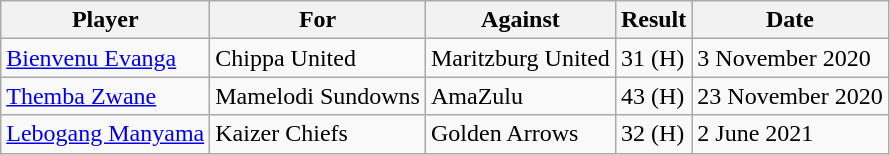<table class="wikitable">
<tr>
<th>Player</th>
<th>For</th>
<th>Against</th>
<th>Result</th>
<th>Date</th>
</tr>
<tr>
<td> <a href='#'>Bienvenu Evanga</a></td>
<td>Chippa United</td>
<td>Maritzburg United</td>
<td>31 (H)</td>
<td>3 November 2020</td>
</tr>
<tr>
<td> <a href='#'>Themba Zwane</a></td>
<td>Mamelodi Sundowns</td>
<td>AmaZulu</td>
<td>43 (H)</td>
<td>23 November 2020</td>
</tr>
<tr>
<td> <a href='#'>Lebogang Manyama</a></td>
<td>Kaizer Chiefs</td>
<td>Golden Arrows</td>
<td>32 (H)</td>
<td>2 June 2021</td>
</tr>
</table>
